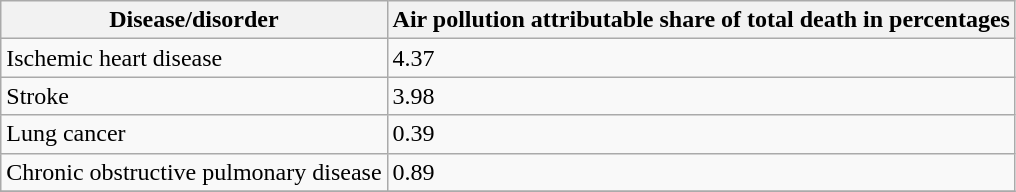<table class="wikitable">
<tr>
<th>Disease/disorder</th>
<th>Air pollution attributable share of total death in percentages</th>
</tr>
<tr>
<td>Ischemic heart disease</td>
<td>4.37</td>
</tr>
<tr>
<td>Stroke</td>
<td>3.98</td>
</tr>
<tr>
<td>Lung cancer</td>
<td>0.39</td>
</tr>
<tr>
<td>Chronic obstructive pulmonary disease</td>
<td>0.89</td>
</tr>
<tr>
</tr>
</table>
